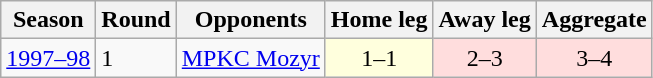<table class="wikitable collapsible collapsed">
<tr>
<th>Season</th>
<th>Round</th>
<th>Opponents</th>
<th>Home leg</th>
<th>Away leg</th>
<th>Aggregate</th>
</tr>
<tr>
<td><a href='#'>1997–98</a></td>
<td>1</td>
<td> <a href='#'>MPKC Mozyr</a></td>
<td bgcolor="#ffffdd" align=center>1–1</td>
<td bgcolor="#ffdddd" align=center>2–3</td>
<td bgcolor="#ffdddd" align=center>3–4</td>
</tr>
</table>
